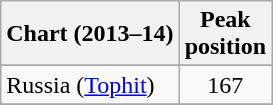<table class="wikitable sortable plainrowheaders">
<tr>
<th scope="col">Chart (2013–14)</th>
<th scope="col">Peak<br>position</th>
</tr>
<tr>
</tr>
<tr>
</tr>
<tr>
</tr>
<tr>
<td>Russia (<a href='#'>Tophit</a>)</td>
<td align=center>167</td>
</tr>
<tr>
</tr>
<tr>
</tr>
<tr>
</tr>
</table>
